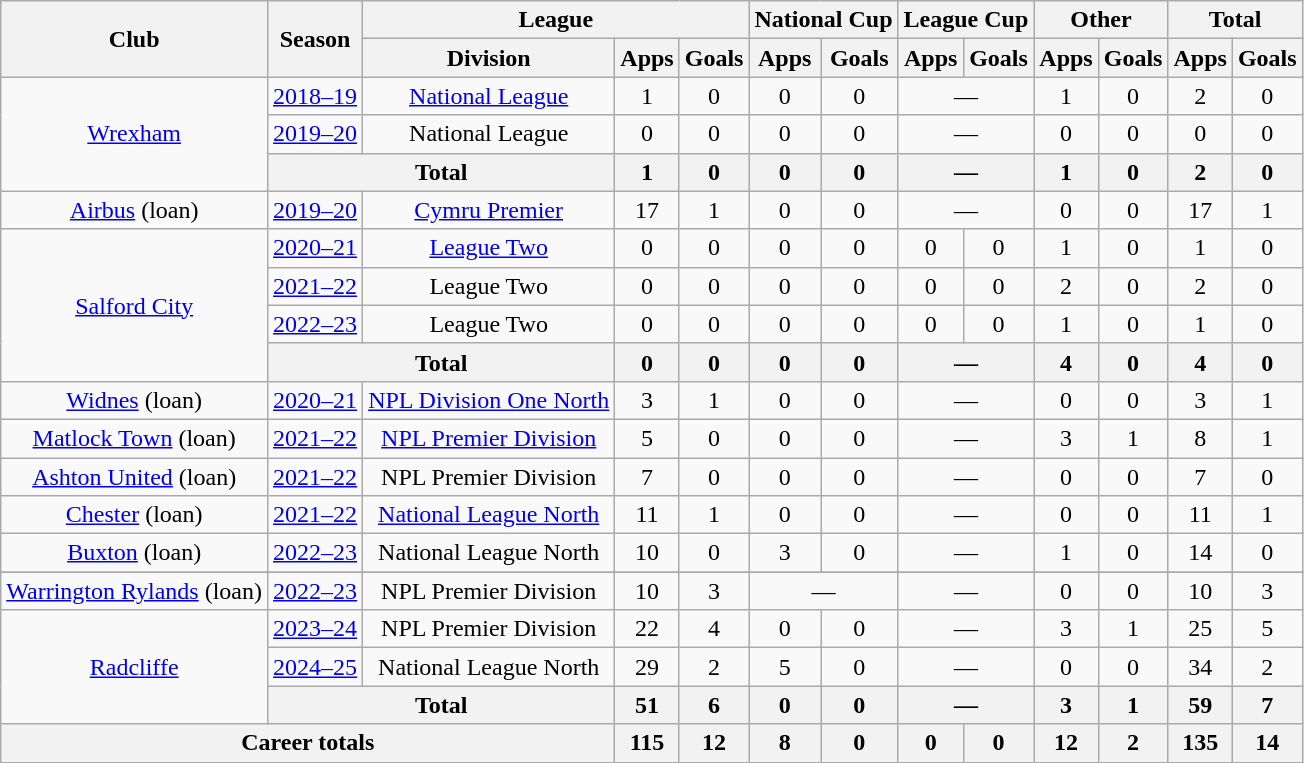<table class="wikitable" style="text-align:center">
<tr>
<th rowspan="2">Club</th>
<th rowspan="2">Season</th>
<th colspan="3">League</th>
<th colspan="2">National Cup</th>
<th colspan="2">League Cup</th>
<th colspan="2">Other</th>
<th colspan="3">Total</th>
</tr>
<tr>
<th>Division</th>
<th>Apps</th>
<th>Goals</th>
<th>Apps</th>
<th>Goals</th>
<th>Apps</th>
<th>Goals</th>
<th>Apps</th>
<th>Goals</th>
<th>Apps</th>
<th>Goals</th>
</tr>
<tr>
<td rowspan="3"><a href='#'>Wrexham</a></td>
<td><a href='#'>2018–19</a></td>
<td><a href='#'>National League</a></td>
<td>1</td>
<td>0</td>
<td>0</td>
<td>0</td>
<td colspan=2>—</td>
<td>1</td>
<td>0</td>
<td>2</td>
<td>0</td>
</tr>
<tr>
<td><a href='#'>2019–20</a></td>
<td>National League</td>
<td>0</td>
<td>0</td>
<td>0</td>
<td>0</td>
<td colspan=2>—</td>
<td>0</td>
<td>0</td>
<td>0</td>
<td>0</td>
</tr>
<tr>
<th colspan="2">Total</th>
<th>1</th>
<th>0</th>
<th>0</th>
<th>0</th>
<th colspan=2>—</th>
<th>1</th>
<th>0</th>
<th>2</th>
<th>0</th>
</tr>
<tr>
<td rowspan="1"><a href='#'>Airbus</a> (loan)</td>
<td><a href='#'>2019–20</a></td>
<td><a href='#'>Cymru Premier</a></td>
<td>17</td>
<td>1</td>
<td>0</td>
<td>0</td>
<td colspan=2>—</td>
<td>0</td>
<td>0</td>
<td>17</td>
<td>1</td>
</tr>
<tr>
<td rowspan="4"><a href='#'>Salford City</a></td>
<td><a href='#'>2020–21</a></td>
<td><a href='#'>League Two</a></td>
<td>0</td>
<td>0</td>
<td>0</td>
<td>0</td>
<td>0</td>
<td>0</td>
<td>1</td>
<td>0</td>
<td>1</td>
<td>0</td>
</tr>
<tr>
<td><a href='#'>2021–22</a></td>
<td>League Two</td>
<td>0</td>
<td>0</td>
<td>0</td>
<td>0</td>
<td>0</td>
<td>0</td>
<td>2</td>
<td>0</td>
<td>2</td>
<td>0</td>
</tr>
<tr>
<td><a href='#'>2022–23</a></td>
<td>League Two</td>
<td>0</td>
<td>0</td>
<td>0</td>
<td>0</td>
<td>0</td>
<td>0</td>
<td>1</td>
<td>0</td>
<td>1</td>
<td>0</td>
</tr>
<tr>
<th colspan="2">Total</th>
<th>0</th>
<th>0</th>
<th>0</th>
<th>0</th>
<th colspan=2>—</th>
<th>4</th>
<th>0</th>
<th>4</th>
<th>0</th>
</tr>
<tr>
<td rowspan="1"><a href='#'>Widnes</a> (loan)</td>
<td><a href='#'>2020–21</a></td>
<td><a href='#'>NPL Division One North</a></td>
<td>3</td>
<td>1</td>
<td>0</td>
<td>0</td>
<td colspan=2>—</td>
<td>0</td>
<td>0</td>
<td>3</td>
<td>1</td>
</tr>
<tr>
<td rowspan="1"><a href='#'>Matlock Town</a> (loan)</td>
<td><a href='#'>2021–22</a></td>
<td><a href='#'>NPL Premier Division</a></td>
<td>5</td>
<td>0</td>
<td>0</td>
<td>0</td>
<td colspan=2>—</td>
<td>3</td>
<td>1</td>
<td>8</td>
<td>1</td>
</tr>
<tr>
<td rowspan="1"><a href='#'>Ashton United</a> (loan)</td>
<td><a href='#'>2021–22</a></td>
<td>NPL Premier Division</td>
<td>7</td>
<td>0</td>
<td>0</td>
<td>0</td>
<td colspan=2>—</td>
<td>0</td>
<td>0</td>
<td>7</td>
<td>0</td>
</tr>
<tr>
<td rowspan="1"><a href='#'>Chester</a> (loan)</td>
<td><a href='#'>2021–22</a></td>
<td><a href='#'>National League North</a></td>
<td>11</td>
<td>1</td>
<td>0</td>
<td>0</td>
<td colspan=2>—</td>
<td>0</td>
<td>0</td>
<td>11</td>
<td>1</td>
</tr>
<tr>
<td rowspan="1"><a href='#'>Buxton</a> (loan)</td>
<td><a href='#'>2022–23</a></td>
<td>National League North</td>
<td>10</td>
<td>0</td>
<td>3</td>
<td>0</td>
<td colspan=2>—</td>
<td>1</td>
<td>0</td>
<td>14</td>
<td>0</td>
</tr>
<tr>
</tr>
<tr>
<td rowspan="1"><a href='#'>Warrington Rylands</a> (loan)</td>
<td><a href='#'>2022–23</a></td>
<td>NPL Premier Division</td>
<td>10</td>
<td>3</td>
<td colspan=2>—</td>
<td colspan=2>—</td>
<td>0</td>
<td>0</td>
<td>10</td>
<td>3</td>
</tr>
<tr>
<td rowspan="3"><a href='#'>Radcliffe</a></td>
<td><a href='#'>2023–24</a></td>
<td>NPL Premier Division</td>
<td>22</td>
<td>4</td>
<td>0</td>
<td>0</td>
<td colspan=2>—</td>
<td>3</td>
<td>1</td>
<td>25</td>
<td>5</td>
</tr>
<tr>
<td><a href='#'>2024–25</a></td>
<td>National League North</td>
<td>29</td>
<td>2</td>
<td>5</td>
<td>0</td>
<td colspan=2>—</td>
<td>0</td>
<td>0</td>
<td>34</td>
<td>2</td>
</tr>
<tr>
<th colspan=2>Total</th>
<th>51</th>
<th>6</th>
<th>0</th>
<th>0</th>
<th colspan=2>—</th>
<th>3</th>
<th>1</th>
<th>59</th>
<th>7</th>
</tr>
<tr>
<th colspan=3>Career totals</th>
<th>115</th>
<th>12</th>
<th>8</th>
<th>0</th>
<th>0</th>
<th>0</th>
<th>12</th>
<th>2</th>
<th>135</th>
<th>14</th>
</tr>
</table>
